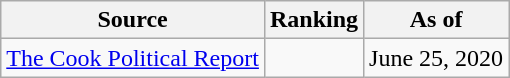<table class="wikitable" style="text-align:center">
<tr>
<th>Source</th>
<th>Ranking</th>
<th>As of</th>
</tr>
<tr>
<td><a href='#'>The Cook Political Report</a></td>
<td></td>
<td>June 25, 2020</td>
</tr>
</table>
